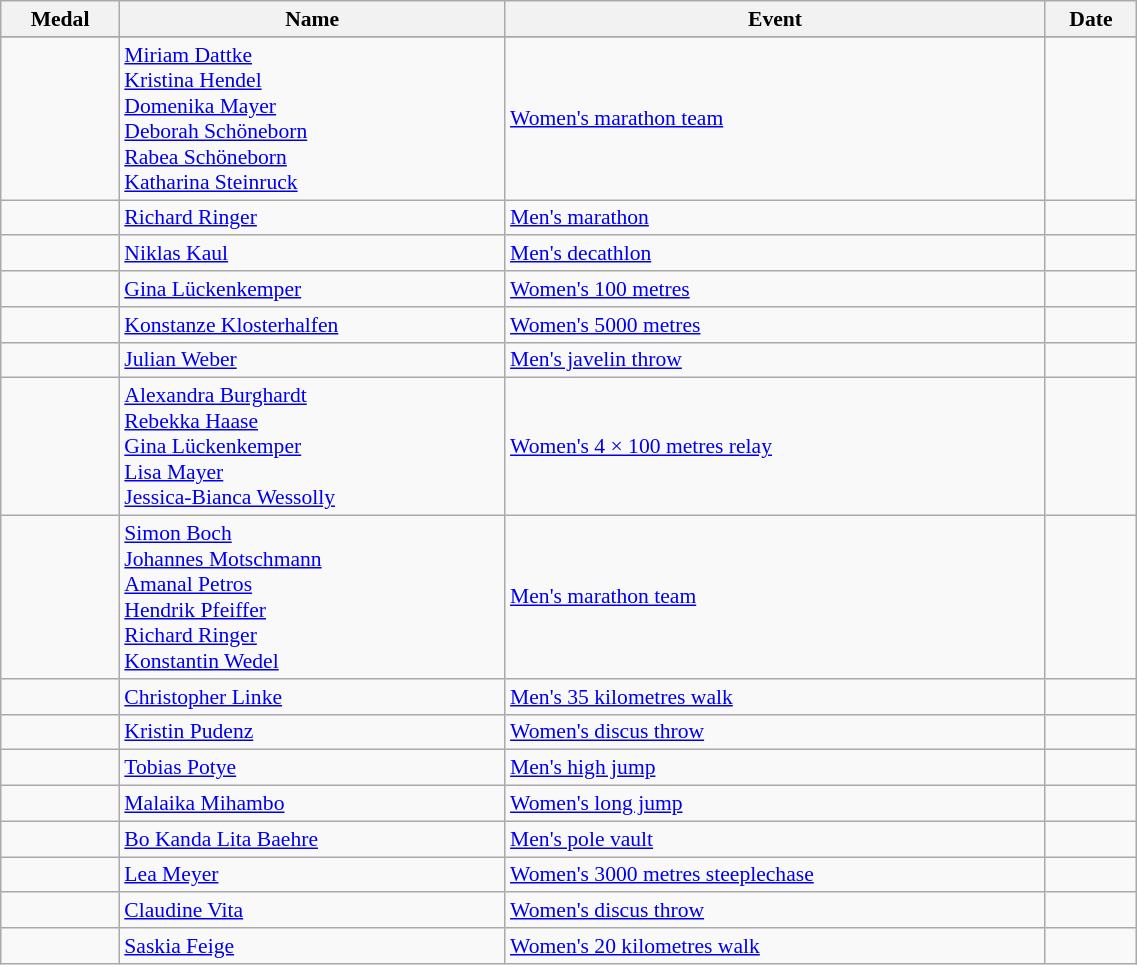<table class="wikitable" style="font-size:90%" width=60%>
<tr>
<th>Medal</th>
<th>Name</th>
<th>Event</th>
<th>Date</th>
</tr>
<tr>
</tr>
<tr>
<td></td>
<td><a href='#'>Miriam Dattke</a><br><a href='#'>Kristina Hendel</a><br><a href='#'>Domenika Mayer</a><br><a href='#'>Deborah Schöneborn</a><br><a href='#'>Rabea Schöneborn</a><br><a href='#'>Katharina Steinruck</a></td>
<td><a href='#'>Women's marathon team</a></td>
<td></td>
</tr>
<tr>
<td></td>
<td><a href='#'>Richard Ringer</a></td>
<td><a href='#'>Men's marathon</a></td>
<td></td>
</tr>
<tr>
<td></td>
<td><a href='#'>Niklas Kaul</a></td>
<td><a href='#'>Men's decathlon</a></td>
<td></td>
</tr>
<tr>
<td></td>
<td><a href='#'>Gina Lückenkemper</a></td>
<td><a href='#'>Women's 100 metres</a></td>
<td></td>
</tr>
<tr>
<td></td>
<td><a href='#'>Konstanze Klosterhalfen</a></td>
<td><a href='#'>Women's 5000 metres</a></td>
<td></td>
</tr>
<tr>
<td></td>
<td><a href='#'>Julian Weber</a></td>
<td><a href='#'>Men's javelin throw</a></td>
<td></td>
</tr>
<tr>
<td></td>
<td><a href='#'>Alexandra Burghardt</a><br><a href='#'>Rebekka Haase</a><br><a href='#'>Gina Lückenkemper</a><br><a href='#'>Lisa Mayer</a><br><a href='#'>Jessica-Bianca Wessolly</a></td>
<td><a href='#'>Women's 4 × 100 metres relay</a></td>
<td></td>
</tr>
<tr>
<td></td>
<td><a href='#'>Simon Boch</a><br><a href='#'>Johannes Motschmann</a><br><a href='#'>Amanal Petros</a><br><a href='#'>Hendrik Pfeiffer</a><br><a href='#'>Richard Ringer</a><br><a href='#'>Konstantin Wedel</a></td>
<td><a href='#'>Men's marathon team</a></td>
<td></td>
</tr>
<tr>
<td></td>
<td><a href='#'>Christopher Linke</a></td>
<td><a href='#'>Men's 35 kilometres walk</a></td>
<td></td>
</tr>
<tr>
<td></td>
<td><a href='#'>Kristin Pudenz</a></td>
<td><a href='#'>Women's discus throw</a></td>
<td></td>
</tr>
<tr>
<td></td>
<td><a href='#'>Tobias Potye</a></td>
<td><a href='#'>Men's high jump</a></td>
<td></td>
</tr>
<tr>
<td></td>
<td><a href='#'>Malaika Mihambo</a></td>
<td><a href='#'>Women's long jump</a></td>
<td></td>
</tr>
<tr>
<td></td>
<td><a href='#'>Bo Kanda Lita Baehre</a></td>
<td><a href='#'>Men's pole vault</a></td>
<td></td>
</tr>
<tr>
<td></td>
<td><a href='#'>Lea Meyer</a></td>
<td><a href='#'>Women's 3000 metres steeplechase</a></td>
<td></td>
</tr>
<tr>
<td></td>
<td><a href='#'>Claudine Vita</a></td>
<td><a href='#'>Women's discus throw</a></td>
<td></td>
</tr>
<tr>
<td></td>
<td><a href='#'>Saskia Feige</a></td>
<td><a href='#'>Women's 20 kilometres walk</a></td>
<td></td>
</tr>
</table>
